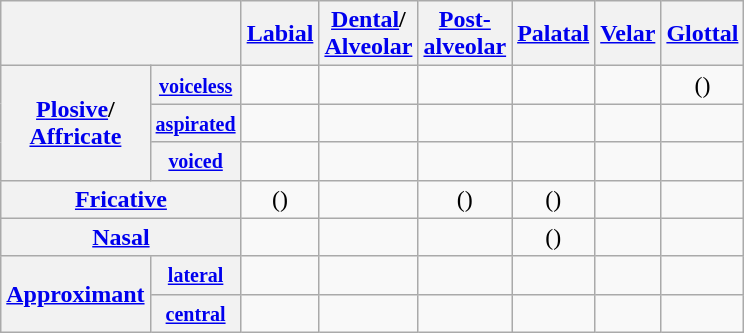<table class="wikitable" style="text-align:center">
<tr>
<th colspan="2"></th>
<th><a href='#'>Labial</a></th>
<th><a href='#'>Dental</a>/<br><a href='#'>Alveolar</a></th>
<th><a href='#'>Post-<br>alveolar</a></th>
<th><a href='#'>Palatal</a></th>
<th><a href='#'>Velar</a></th>
<th><a href='#'>Glottal</a></th>
</tr>
<tr>
<th rowspan="3"><a href='#'>Plosive</a>/<br><a href='#'>Affricate</a></th>
<th><small><a href='#'>voiceless</a></small></th>
<td></td>
<td></td>
<td></td>
<td></td>
<td></td>
<td>()</td>
</tr>
<tr>
<th><small><a href='#'>aspirated</a></small></th>
<td></td>
<td></td>
<td></td>
<td></td>
<td></td>
<td></td>
</tr>
<tr>
<th><small><a href='#'>voiced</a></small></th>
<td></td>
<td></td>
<td></td>
<td></td>
<td></td>
<td></td>
</tr>
<tr>
<th colspan="2"><a href='#'>Fricative</a></th>
<td>()</td>
<td></td>
<td>()</td>
<td>()</td>
<td></td>
<td></td>
</tr>
<tr>
<th colspan="2"><a href='#'>Nasal</a></th>
<td></td>
<td></td>
<td></td>
<td>()</td>
<td></td>
<td></td>
</tr>
<tr>
<th rowspan="2"><a href='#'>Approximant</a></th>
<th><a href='#'><small>lateral</small></a></th>
<td></td>
<td></td>
<td></td>
<td></td>
<td></td>
<td></td>
</tr>
<tr>
<th><small><a href='#'>central</a></small></th>
<td></td>
<td></td>
<td></td>
<td></td>
<td></td>
<td></td>
</tr>
</table>
